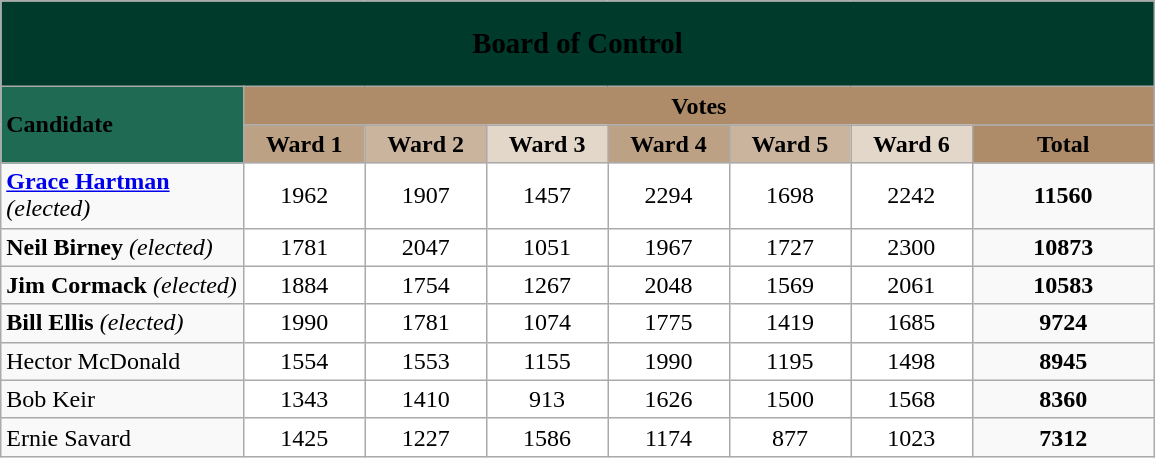<table class="wikitable" border="1" width="770">
<tr>
<td style= "text-align:center; height: 50px;" colspan="8" bgcolor=003A2A><span><big><strong>Board of Control</strong></big></span></td>
</tr>
<tr>
<td style="text-align:left;" rowspan="2" width="20%" bgcolor= 1f6a53><span> <strong>Candidate</strong></span></td>
<td style="text-align:center;" colspan="7" width="80%" bgcolor= AE8C6A><strong>Votes</strong></td>
</tr>
<tr>
<td style="text-align:center;" width="10%" bgcolor= BDA185><strong>Ward 1</strong></td>
<td style="text-align:center;" width="10%" bgcolor= CAB49E><strong>Ward 2</strong></td>
<td style="text-align:center;" width="10%" bgcolor= E3D7CA><strong>Ward 3</strong></td>
<td style="text-align:center;" width="10%" bgcolor= BDA185><strong>Ward 4</strong></td>
<td style="text-align:center;" width="10%" bgcolor= CAB49E><strong>Ward 5</strong></td>
<td style="text-align:center;" width="10%" bgcolor= E3D7CA><strong>Ward 6</strong></td>
<td style="text-align:center;" width="15%" bgcolor= AE8C6A><strong>Total</strong></td>
</tr>
<tr>
<td><strong><a href='#'>Grace Hartman</a></strong> <em>(elected)</em></td>
<td style="text-align:center;" bgcolor= white>1962</td>
<td style="text-align:center;" bgcolor= white>1907</td>
<td style="text-align:center;" bgcolor= white>1457</td>
<td style="text-align:center;" bgcolor= white>2294</td>
<td style="text-align:center;" bgcolor= white>1698</td>
<td style="text-align:center;" bgcolor= white>2242</td>
<td style="text-align:center;"><strong>11560</strong></td>
</tr>
<tr>
<td><strong>Neil Birney</strong> <em>(elected)</em></td>
<td style="text-align:center;" bgcolor= white>1781</td>
<td style="text-align:center;" bgcolor= white>2047</td>
<td style="text-align:center;" bgcolor= white>1051</td>
<td style="text-align:center;" bgcolor= white>1967</td>
<td style="text-align:center;" bgcolor= white>1727</td>
<td style="text-align:center;" bgcolor= white>2300</td>
<td style="text-align:center;"><strong>10873</strong></td>
</tr>
<tr>
<td><strong>Jim Cormack</strong> <em>(elected)</em></td>
<td style="text-align:center;" bgcolor= white>1884</td>
<td style="text-align:center;" bgcolor= white>1754</td>
<td style="text-align:center;" bgcolor= white>1267</td>
<td style="text-align:center;" bgcolor= white>2048</td>
<td style="text-align:center;" bgcolor= white>1569</td>
<td style="text-align:center;" bgcolor= white>2061</td>
<td style="text-align:center;"><strong>10583</strong></td>
</tr>
<tr>
<td><strong>Bill Ellis</strong> <em>(elected)</em></td>
<td style="text-align:center;" bgcolor= white>1990</td>
<td style="text-align:center;" bgcolor= white>1781</td>
<td style="text-align:center;" bgcolor= white>1074</td>
<td style="text-align:center;" bgcolor= white>1775</td>
<td style="text-align:center;" bgcolor= white>1419</td>
<td style="text-align:center;" bgcolor= white>1685</td>
<td style="text-align:center;"><strong>9724</strong></td>
</tr>
<tr>
<td>Hector McDonald</td>
<td style="text-align:center;" bgcolor= white>1554</td>
<td style="text-align:center;" bgcolor= white>1553</td>
<td style="text-align:center;" bgcolor= white>1155</td>
<td style="text-align:center;" bgcolor= white>1990</td>
<td style="text-align:center;" bgcolor= white>1195</td>
<td style="text-align:center;" bgcolor= white>1498</td>
<td style="text-align:center;"><strong>8945</strong></td>
</tr>
<tr>
<td>Bob Keir</td>
<td style="text-align:center;" bgcolor= white>1343</td>
<td style="text-align:center;" bgcolor= white>1410</td>
<td style="text-align:center;" bgcolor= white>913</td>
<td style="text-align:center;" bgcolor= white>1626</td>
<td style="text-align:center;" bgcolor= white>1500</td>
<td style="text-align:center;" bgcolor= white>1568</td>
<td style="text-align:center;"><strong>8360</strong></td>
</tr>
<tr>
<td>Ernie Savard</td>
<td style="text-align:center;" bgcolor= white>1425</td>
<td style="text-align:center;" bgcolor= white>1227</td>
<td style="text-align:center;" bgcolor= white>1586</td>
<td style="text-align:center;" bgcolor= white>1174</td>
<td style="text-align:center;" bgcolor= white>877</td>
<td style="text-align:center;" bgcolor= white>1023</td>
<td style="text-align:center;"><strong>7312</strong></td>
</tr>
</table>
